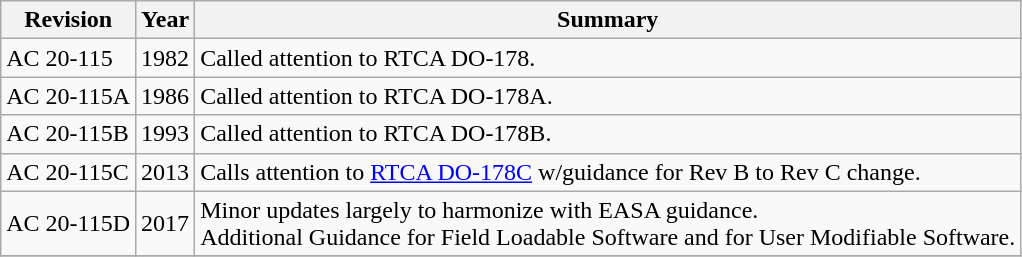<table class="wikitable" style="text-align:left;">
<tr>
<th>Revision</th>
<th>Year</th>
<th>Summary</th>
</tr>
<tr>
<td>AC 20-115</td>
<td>1982</td>
<td>Called attention to RTCA DO-178.</td>
</tr>
<tr>
<td style="white-space: nowrap;">AC 20-115A</td>
<td>1986</td>
<td>Called attention to RTCA DO-178A.</td>
</tr>
<tr>
<td style="white-space: nowrap;">AC 20-115B</td>
<td>1993</td>
<td>Called attention to RTCA DO-178B.</td>
</tr>
<tr>
<td style="white-space: nowrap;">AC 20-115C</td>
<td>2013</td>
<td>Calls attention to <a href='#'>RTCA DO-178C</a> w/guidance for Rev B to Rev C change.</td>
</tr>
<tr>
<td style="white-space: nowrap;">AC 20-115D</td>
<td>2017</td>
<td>Minor updates largely to harmonize with EASA guidance.<br>Additional Guidance for Field Loadable Software and for User Modifiable Software.</td>
</tr>
<tr>
</tr>
</table>
